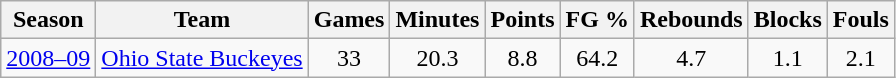<table class="wikitable" style="text-align: center;">
<tr>
<th>Season</th>
<th>Team</th>
<th>Games</th>
<th>Minutes</th>
<th>Points</th>
<th>FG %</th>
<th>Rebounds</th>
<th>Blocks</th>
<th>Fouls</th>
</tr>
<tr>
<td><a href='#'>2008–09</a></td>
<td><a href='#'>Ohio State Buckeyes</a></td>
<td>33</td>
<td>20.3</td>
<td>8.8</td>
<td>64.2</td>
<td>4.7</td>
<td>1.1</td>
<td>2.1</td>
</tr>
</table>
